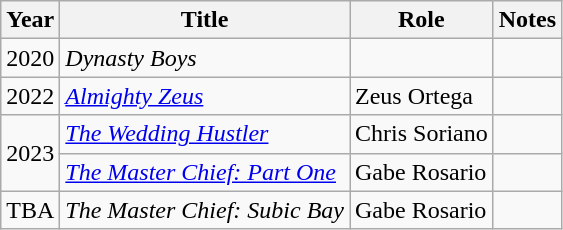<table class="wikitable">
<tr>
<th>Year</th>
<th>Title</th>
<th>Role</th>
<th>Notes</th>
</tr>
<tr>
<td>2020</td>
<td><em>Dynasty Boys</em></td>
<td></td>
<td></td>
</tr>
<tr>
<td>2022</td>
<td><em><a href='#'>Almighty Zeus</a></em></td>
<td>Zeus Ortega</td>
<td></td>
</tr>
<tr>
<td rowspan="2">2023</td>
<td><em><a href='#'>The Wedding Hustler</a></em></td>
<td>Chris Soriano</td>
<td></td>
</tr>
<tr>
<td><em><a href='#'>The Master Chief: Part One</a></em></td>
<td>Gabe Rosario</td>
<td></td>
</tr>
<tr>
<td>TBA</td>
<td><em>The Master Chief: Subic Bay</em></td>
<td>Gabe Rosario</td>
<td></td>
</tr>
</table>
